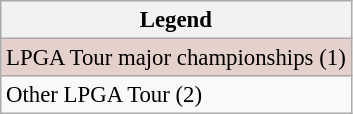<table class="wikitable" style="font-size:95%;">
<tr>
<th>Legend</th>
</tr>
<tr style="background:#e5d1cb;">
<td>LPGA Tour major championships (1)</td>
</tr>
<tr>
<td>Other LPGA Tour (2)</td>
</tr>
</table>
